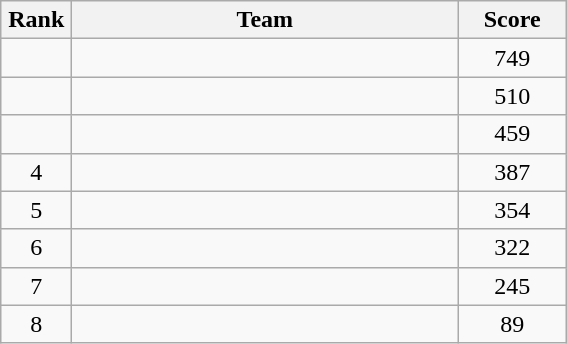<table class=wikitable style="text-align:center">
<tr>
<th width=40>Rank</th>
<th width=250>Team</th>
<th width=65>Score</th>
</tr>
<tr>
<td></td>
<td align=left></td>
<td>749</td>
</tr>
<tr>
<td></td>
<td align=left></td>
<td>510</td>
</tr>
<tr>
<td></td>
<td align=left></td>
<td>459</td>
</tr>
<tr>
<td>4</td>
<td align=left></td>
<td>387</td>
</tr>
<tr>
<td>5</td>
<td align=left></td>
<td>354</td>
</tr>
<tr>
<td>6</td>
<td align=left></td>
<td>322</td>
</tr>
<tr>
<td>7</td>
<td align=left></td>
<td>245</td>
</tr>
<tr>
<td>8</td>
<td align=left></td>
<td>89</td>
</tr>
</table>
